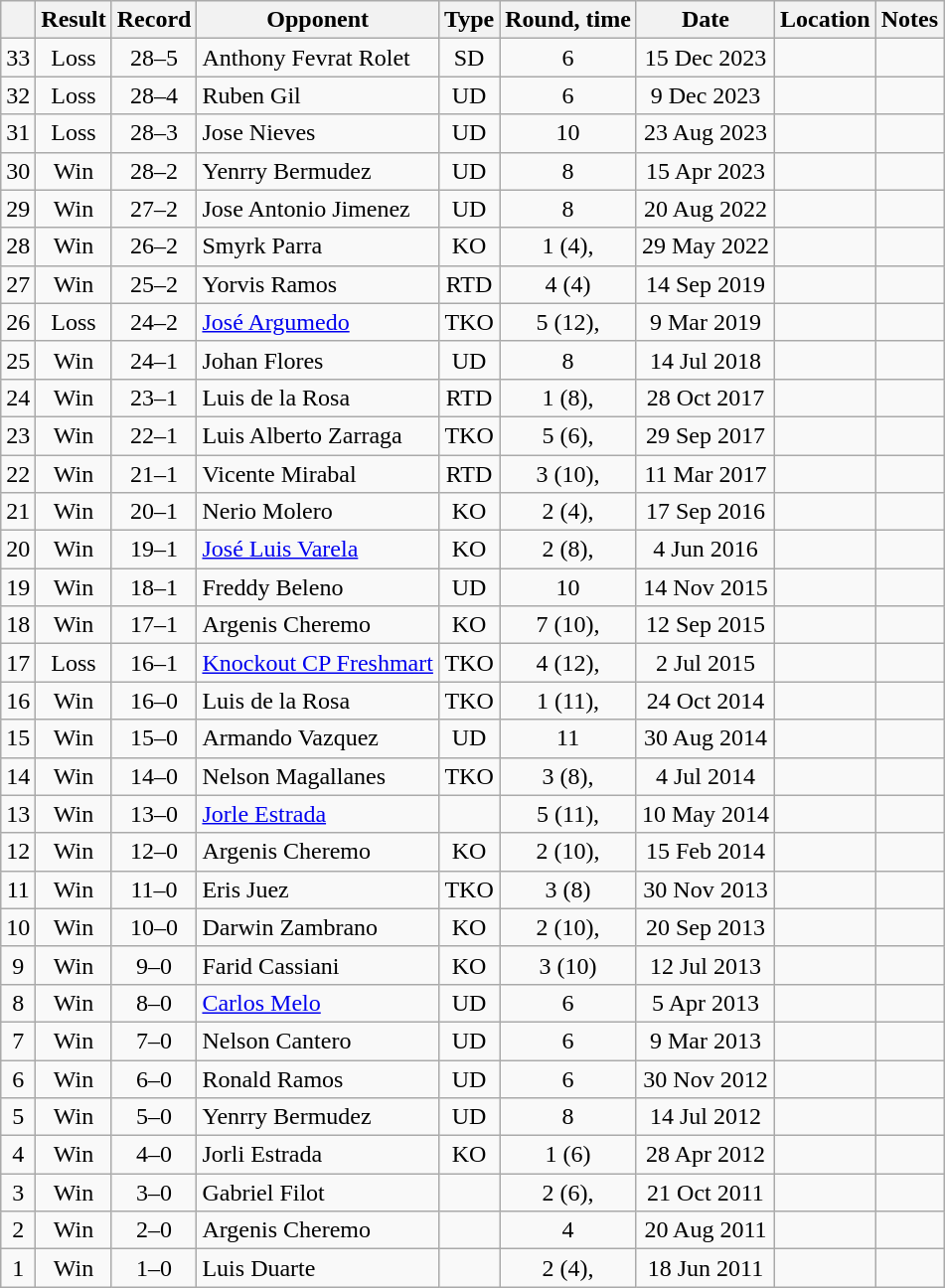<table class="wikitable" style="text-align:center">
<tr>
<th></th>
<th>Result</th>
<th>Record</th>
<th>Opponent</th>
<th>Type</th>
<th>Round, time</th>
<th>Date</th>
<th>Location</th>
<th>Notes</th>
</tr>
<tr>
<td>33</td>
<td>Loss</td>
<td>28–5</td>
<td style="text-align:left;"> Anthony Fevrat Rolet</td>
<td>SD</td>
<td>6</td>
<td>15 Dec 2023</td>
<td style="text-align:left;"> </td>
<td></td>
</tr>
<tr>
<td>32</td>
<td>Loss</td>
<td>28–4</td>
<td style="text-align:left;"> Ruben Gil</td>
<td>UD</td>
<td>6</td>
<td>9 Dec 2023</td>
<td style="text-align:left;"> </td>
<td></td>
</tr>
<tr>
<td>31</td>
<td>Loss</td>
<td>28–3</td>
<td style="text-align:left;"> Jose Nieves</td>
<td>UD</td>
<td>10</td>
<td>23 Aug 2023</td>
<td style="text-align:left;"> </td>
<td></td>
</tr>
<tr>
<td>30</td>
<td>Win</td>
<td>28–2</td>
<td style="text-align:left;"> Yenrry Bermudez</td>
<td>UD</td>
<td>8</td>
<td>15 Apr 2023</td>
<td style="text-align:left;"> </td>
<td></td>
</tr>
<tr>
<td>29</td>
<td>Win</td>
<td>27–2</td>
<td style="text-align:left;"> Jose Antonio Jimenez</td>
<td>UD</td>
<td>8</td>
<td>20 Aug 2022</td>
<td style="text-align:left;"> </td>
<td style="text-align:left;"></td>
</tr>
<tr>
<td>28</td>
<td>Win</td>
<td>26–2</td>
<td style="text-align:left;"> Smyrk Parra</td>
<td>KO</td>
<td>1 (4), </td>
<td>29 May 2022</td>
<td style="text-align:left;"> </td>
<td></td>
</tr>
<tr>
<td>27</td>
<td>Win</td>
<td>25–2</td>
<td style="text-align:left;"> Yorvis Ramos</td>
<td>RTD</td>
<td>4 (4)</td>
<td>14 Sep 2019</td>
<td style="text-align:left;"> </td>
<td></td>
</tr>
<tr>
<td>26</td>
<td>Loss</td>
<td>24–2</td>
<td style="text-align:left;"> <a href='#'>José Argumedo</a></td>
<td>TKO</td>
<td>5 (12), </td>
<td>9 Mar 2019</td>
<td style="text-align:left;"> </td>
<td></td>
</tr>
<tr>
<td>25</td>
<td>Win</td>
<td>24–1</td>
<td style="text-align:left;"> Johan Flores</td>
<td>UD</td>
<td>8</td>
<td>14 Jul 2018</td>
<td style="text-align:left;"> </td>
<td></td>
</tr>
<tr>
<td>24</td>
<td>Win</td>
<td>23–1</td>
<td style="text-align:left;"> Luis de la Rosa</td>
<td>RTD</td>
<td>1 (8), </td>
<td>28 Oct 2017</td>
<td style="text-align:left;"> </td>
<td></td>
</tr>
<tr>
<td>23</td>
<td>Win</td>
<td>22–1</td>
<td style="text-align:left;"> Luis Alberto Zarraga</td>
<td>TKO</td>
<td>5 (6), </td>
<td>29 Sep 2017</td>
<td style="text-align:left;"> </td>
<td></td>
</tr>
<tr>
<td>22</td>
<td>Win</td>
<td>21–1</td>
<td style="text-align:left;"> Vicente Mirabal</td>
<td>RTD</td>
<td>3 (10), </td>
<td>11 Mar 2017</td>
<td style="text-align:left;"> </td>
<td></td>
</tr>
<tr>
<td>21</td>
<td>Win</td>
<td>20–1</td>
<td style="text-align:left;"> Nerio Molero</td>
<td>KO</td>
<td>2 (4), </td>
<td>17 Sep 2016</td>
<td style="text-align:left;"> </td>
<td></td>
</tr>
<tr>
<td>20</td>
<td>Win</td>
<td>19–1</td>
<td style="text-align:left;"> <a href='#'>José Luis Varela</a></td>
<td>KO</td>
<td>2 (8), </td>
<td>4 Jun 2016</td>
<td style="text-align:left;"> </td>
<td></td>
</tr>
<tr>
<td>19</td>
<td>Win</td>
<td>18–1</td>
<td style="text-align:left;"> Freddy Beleno</td>
<td>UD</td>
<td>10</td>
<td>14 Nov 2015</td>
<td style="text-align:left;"> </td>
<td style="text-align:left;"></td>
</tr>
<tr>
<td>18</td>
<td>Win</td>
<td>17–1</td>
<td style="text-align:left;"> Argenis Cheremo</td>
<td>KO</td>
<td>7 (10), </td>
<td>12 Sep 2015</td>
<td style="text-align:left;"> </td>
<td style="text-align:left;"></td>
</tr>
<tr>
<td>17</td>
<td>Loss</td>
<td>16–1</td>
<td style="text-align:left;"> <a href='#'>Knockout CP Freshmart</a></td>
<td>TKO</td>
<td>4 (12), </td>
<td>2 Jul 2015</td>
<td style="text-align:left;"> </td>
<td style="text-align:left;"></td>
</tr>
<tr>
<td>16</td>
<td>Win</td>
<td>16–0</td>
<td style="text-align:left;"> Luis de la Rosa</td>
<td>TKO</td>
<td>1 (11), </td>
<td>24 Oct 2014</td>
<td style="text-align:left;"> </td>
<td style="text-align:left;"></td>
</tr>
<tr>
<td>15</td>
<td>Win</td>
<td>15–0</td>
<td style="text-align:left;"> Armando Vazquez</td>
<td>UD</td>
<td>11</td>
<td>30 Aug 2014</td>
<td style="text-align:left;"> </td>
<td style="text-align:left;"></td>
</tr>
<tr>
<td>14</td>
<td>Win</td>
<td>14–0</td>
<td style="text-align:left;"> Nelson Magallanes</td>
<td>TKO</td>
<td>3 (8), </td>
<td>4 Jul 2014</td>
<td style="text-align:left;"> </td>
<td></td>
</tr>
<tr>
<td>13</td>
<td>Win</td>
<td>13–0</td>
<td style="text-align:left;"> <a href='#'>Jorle Estrada</a></td>
<td></td>
<td>5 (11), </td>
<td>10 May 2014</td>
<td style="text-align:left;"> </td>
<td style="text-align:left;"></td>
</tr>
<tr>
<td>12</td>
<td>Win</td>
<td>12–0</td>
<td style="text-align:left;"> Argenis Cheremo</td>
<td>KO</td>
<td>2 (10), </td>
<td>15 Feb 2014</td>
<td style="text-align:left;"> </td>
<td></td>
</tr>
<tr>
<td>11</td>
<td>Win</td>
<td>11–0</td>
<td style="text-align:left;"> Eris Juez</td>
<td>TKO</td>
<td>3 (8)</td>
<td>30 Nov 2013</td>
<td style="text-align:left;"> </td>
<td></td>
</tr>
<tr>
<td>10</td>
<td>Win</td>
<td>10–0</td>
<td style="text-align:left;"> Darwin Zambrano</td>
<td>KO</td>
<td>2 (10), </td>
<td>20 Sep 2013</td>
<td style="text-align:left;"> </td>
<td style="text-align:left;"></td>
</tr>
<tr>
<td>9</td>
<td>Win</td>
<td>9–0</td>
<td style="text-align:left;"> Farid Cassiani</td>
<td>KO</td>
<td>3 (10)</td>
<td>12 Jul 2013</td>
<td style="text-align:left;"> </td>
<td></td>
</tr>
<tr>
<td>8</td>
<td>Win</td>
<td>8–0</td>
<td style="text-align:left;"> <a href='#'>Carlos Melo</a></td>
<td>UD</td>
<td>6</td>
<td>5 Apr 2013</td>
<td style="text-align:left;"> </td>
<td></td>
</tr>
<tr>
<td>7</td>
<td>Win</td>
<td>7–0</td>
<td style="text-align:left;"> Nelson Cantero</td>
<td>UD</td>
<td>6</td>
<td>9 Mar 2013</td>
<td style="text-align:left;"> </td>
<td></td>
</tr>
<tr>
<td>6</td>
<td>Win</td>
<td>6–0</td>
<td style="text-align:left;"> Ronald Ramos</td>
<td>UD</td>
<td>6</td>
<td>30 Nov 2012</td>
<td style="text-align:left;"> </td>
<td></td>
</tr>
<tr>
<td>5</td>
<td>Win</td>
<td>5–0</td>
<td style="text-align:left;"> Yenrry Bermudez</td>
<td>UD</td>
<td>8</td>
<td>14 Jul 2012</td>
<td style="text-align:left;"> </td>
<td></td>
</tr>
<tr>
<td>4</td>
<td>Win</td>
<td>4–0</td>
<td style="text-align:left;"> Jorli Estrada</td>
<td>KO</td>
<td>1 (6)</td>
<td>28 Apr 2012</td>
<td style="text-align:left;"> </td>
<td></td>
</tr>
<tr>
<td>3</td>
<td>Win</td>
<td>3–0</td>
<td style="text-align:left;"> Gabriel Filot</td>
<td></td>
<td>2 (6), </td>
<td>21 Oct 2011</td>
<td style="text-align:left;"> </td>
<td></td>
</tr>
<tr>
<td>2</td>
<td>Win</td>
<td>2–0</td>
<td style="text-align:left;"> Argenis Cheremo</td>
<td></td>
<td>4</td>
<td>20 Aug 2011</td>
<td style="text-align:left;"> </td>
<td></td>
</tr>
<tr>
<td>1</td>
<td>Win</td>
<td>1–0</td>
<td style="text-align:left;"> Luis Duarte</td>
<td></td>
<td>2 (4), </td>
<td>18 Jun 2011</td>
<td style="text-align:left;"> </td>
<td></td>
</tr>
</table>
